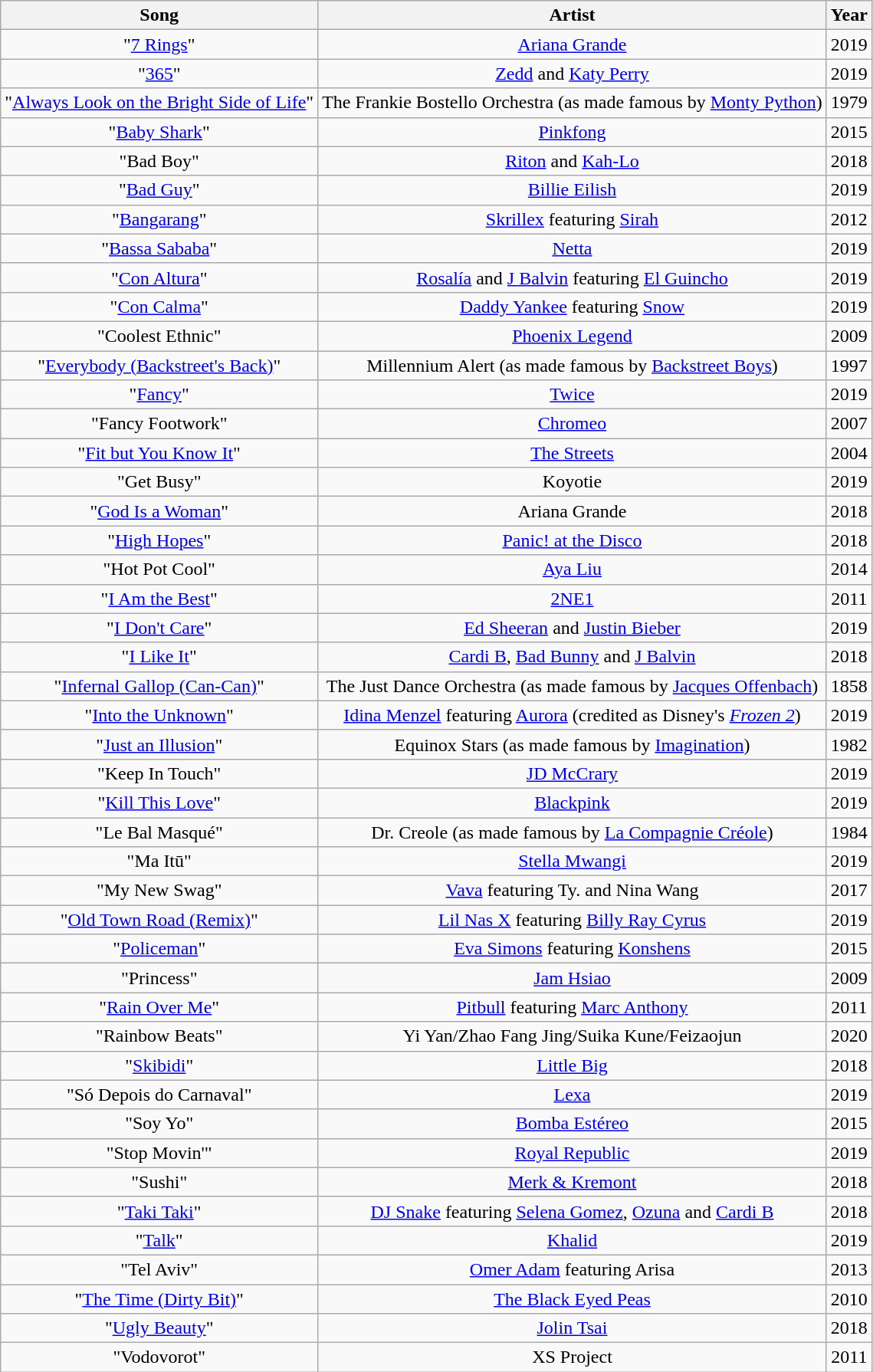<table class="wikitable sortable" style="text-align: center;">
<tr>
<th scope="col">Song</th>
<th scope="col">Artist</th>
<th scope="col">Year</th>
</tr>
<tr>
<td>"<a href='#'>7 Rings</a>"</td>
<td><a href='#'>Ariana Grande</a></td>
<td>2019</td>
</tr>
<tr>
<td>"<a href='#'>365</a>"</td>
<td><a href='#'>Zedd</a> and <a href='#'>Katy Perry</a></td>
<td>2019</td>
</tr>
<tr>
<td>"<a href='#'>Always Look on the Bright Side of Life</a>"</td>
<td>The Frankie Bostello Orchestra (as made famous by <a href='#'>Monty Python</a>)</td>
<td>1979</td>
</tr>
<tr>
<td>"<a href='#'>Baby Shark</a>"</td>
<td><a href='#'>Pinkfong</a></td>
<td>2015</td>
</tr>
<tr>
<td>"Bad Boy"</td>
<td><a href='#'>Riton</a> and <a href='#'>Kah-Lo</a></td>
<td>2018</td>
</tr>
<tr>
<td>"<a href='#'>Bad Guy</a>"</td>
<td><a href='#'>Billie Eilish</a></td>
<td>2019</td>
</tr>
<tr>
<td>"<a href='#'>Bangarang</a>"</td>
<td><a href='#'>Skrillex</a> featuring <a href='#'>Sirah</a></td>
<td>2012</td>
</tr>
<tr>
<td>"<a href='#'>Bassa Sababa</a>"</td>
<td><a href='#'>Netta</a></td>
<td>2019</td>
</tr>
<tr>
<td>"<a href='#'>Con Altura</a>"</td>
<td><a href='#'>Rosalía</a> and <a href='#'>J Balvin</a> featuring <a href='#'>El Guincho</a></td>
<td>2019</td>
</tr>
<tr>
<td>"<a href='#'>Con Calma</a>"</td>
<td><a href='#'>Daddy Yankee</a> featuring <a href='#'>Snow</a></td>
<td>2019</td>
</tr>
<tr>
<td>"Coolest Ethnic"</td>
<td><a href='#'>Phoenix Legend</a></td>
<td>2009</td>
</tr>
<tr>
<td>"<a href='#'>Everybody (Backstreet's Back)</a>"</td>
<td>Millennium Alert (as made famous by <a href='#'>Backstreet Boys</a>)</td>
<td>1997</td>
</tr>
<tr>
<td>"<a href='#'>Fancy</a>"</td>
<td><a href='#'>Twice</a></td>
<td>2019</td>
</tr>
<tr>
<td>"Fancy Footwork"</td>
<td><a href='#'>Chromeo</a></td>
<td>2007</td>
</tr>
<tr>
<td>"<a href='#'>Fit but You Know It</a>"</td>
<td><a href='#'>The Streets</a></td>
<td>2004</td>
</tr>
<tr>
<td>"Get Busy"</td>
<td>Koyotie</td>
<td>2019</td>
</tr>
<tr>
<td>"<a href='#'>God Is a Woman</a>"</td>
<td>Ariana Grande</td>
<td>2018</td>
</tr>
<tr>
<td>"<a href='#'>High Hopes</a>"</td>
<td><a href='#'>Panic! at the Disco</a></td>
<td>2018</td>
</tr>
<tr>
<td>"Hot Pot Cool"</td>
<td><a href='#'>Aya Liu</a></td>
<td>2014</td>
</tr>
<tr>
<td>"<a href='#'>I Am the Best</a>"</td>
<td><a href='#'>2NE1</a></td>
<td>2011</td>
</tr>
<tr>
<td>"<a href='#'>I Don't Care</a>"</td>
<td><a href='#'>Ed Sheeran</a> and <a href='#'>Justin Bieber</a></td>
<td>2019</td>
</tr>
<tr>
<td>"<a href='#'>I Like It</a>"</td>
<td><a href='#'>Cardi B</a>, <a href='#'>Bad Bunny</a> and <a href='#'>J Balvin</a></td>
<td>2018</td>
</tr>
<tr>
<td>"<a href='#'>Infernal Gallop (Can-Can)</a>"</td>
<td>The Just Dance Orchestra (as made famous by <a href='#'>Jacques Offenbach</a>)</td>
<td>1858</td>
</tr>
<tr>
<td>"<a href='#'>Into the Unknown</a>"</td>
<td><a href='#'>Idina Menzel</a> featuring <a href='#'>Aurora</a> (credited as Disney's <em><a href='#'>Frozen 2</a></em>)</td>
<td>2019</td>
</tr>
<tr>
<td>"<a href='#'>Just an Illusion</a>"</td>
<td>Equinox Stars (as made famous by <a href='#'>Imagination</a>)</td>
<td>1982</td>
</tr>
<tr>
<td>"Keep In Touch"</td>
<td><a href='#'>JD McCrary</a></td>
<td>2019</td>
</tr>
<tr>
<td>"<a href='#'>Kill This Love</a>"</td>
<td><a href='#'>Blackpink</a></td>
<td>2019</td>
</tr>
<tr>
<td>"Le Bal Masqué"</td>
<td>Dr. Creole (as made famous by <a href='#'>La Compagnie Créole</a>)</td>
<td>1984</td>
</tr>
<tr>
<td>"Ma Itū"</td>
<td><a href='#'>Stella Mwangi</a></td>
<td>2019</td>
</tr>
<tr>
<td>"My New Swag"</td>
<td><a href='#'>Vava</a> featuring Ty. and Nina Wang</td>
<td>2017</td>
</tr>
<tr>
<td>"<a href='#'>Old Town Road (Remix)</a>"</td>
<td><a href='#'>Lil Nas X</a> featuring <a href='#'>Billy Ray Cyrus</a></td>
<td>2019</td>
</tr>
<tr>
<td>"<a href='#'>Policeman</a>"</td>
<td><a href='#'>Eva Simons</a> featuring <a href='#'>Konshens</a></td>
<td>2015</td>
</tr>
<tr>
<td>"Princess"</td>
<td><a href='#'>Jam Hsiao</a></td>
<td>2009</td>
</tr>
<tr>
<td>"<a href='#'>Rain Over Me</a>"</td>
<td><a href='#'>Pitbull</a> featuring <a href='#'>Marc Anthony</a></td>
<td>2011</td>
</tr>
<tr>
<td>"Rainbow Beats"</td>
<td>Yi Yan/Zhao Fang Jing/Suika Kune/Feizaojun</td>
<td>2020</td>
</tr>
<tr>
<td>"<a href='#'>Skibidi</a>"</td>
<td><a href='#'>Little Big</a></td>
<td>2018</td>
</tr>
<tr>
<td>"Só Depois do Carnaval"</td>
<td><a href='#'>Lexa</a></td>
<td>2019</td>
</tr>
<tr>
<td>"Soy Yo"</td>
<td><a href='#'>Bomba Estéreo</a></td>
<td>2015</td>
</tr>
<tr>
<td>"Stop Movin'"</td>
<td><a href='#'>Royal Republic</a></td>
<td>2019</td>
</tr>
<tr>
<td>"Sushi"</td>
<td><a href='#'>Merk & Kremont</a></td>
<td>2018</td>
</tr>
<tr>
<td>"<a href='#'>Taki Taki</a>"</td>
<td><a href='#'>DJ Snake</a> featuring <a href='#'>Selena Gomez</a>, <a href='#'>Ozuna</a> and <a href='#'>Cardi B</a></td>
<td>2018</td>
</tr>
<tr>
<td>"<a href='#'>Talk</a>"</td>
<td><a href='#'>Khalid</a></td>
<td>2019</td>
</tr>
<tr>
<td>"Tel Aviv"</td>
<td><a href='#'>Omer Adam</a> featuring Arisa</td>
<td>2013</td>
</tr>
<tr>
<td>"<a href='#'>The Time (Dirty Bit)</a>"</td>
<td><a href='#'>The Black Eyed Peas</a></td>
<td>2010</td>
</tr>
<tr>
<td>"<a href='#'>Ugly Beauty</a>"</td>
<td><a href='#'>Jolin Tsai</a></td>
<td>2018</td>
</tr>
<tr>
<td>"Vodovorot"</td>
<td>XS Project</td>
<td>2011</td>
</tr>
</table>
